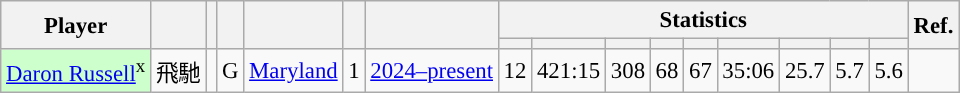<table class="wikitable sortable" style="font-size:95%; text-align:right;">
<tr>
<th rowspan="2">Player</th>
<th rowspan="2"></th>
<th rowspan="2"></th>
<th rowspan="2"></th>
<th rowspan="2"></th>
<th rowspan="2"></th>
<th rowspan="2"></th>
<th colspan="9">Statistics</th>
<th rowspan="2">Ref.</th>
</tr>
<tr>
<th></th>
<th></th>
<th></th>
<th></th>
<th></th>
<th></th>
<th></th>
<th></th>
<th></th>
</tr>
<tr>
<td align="left" bgcolor="#CCFFCC"><a href='#'>Daron Russell</a><sup>x</sup></td>
<td align="left">飛馳</td>
<td align="center"></td>
<td align="center">G</td>
<td align="left"><a href='#'>Maryland</a></td>
<td align="center">1</td>
<td align="center"><a href='#'>2024–present</a></td>
<td>12</td>
<td>421:15</td>
<td>308</td>
<td>68</td>
<td>67</td>
<td>35:06</td>
<td>25.7</td>
<td>5.7</td>
<td>5.6</td>
<td align="center"></td>
</tr>
</table>
